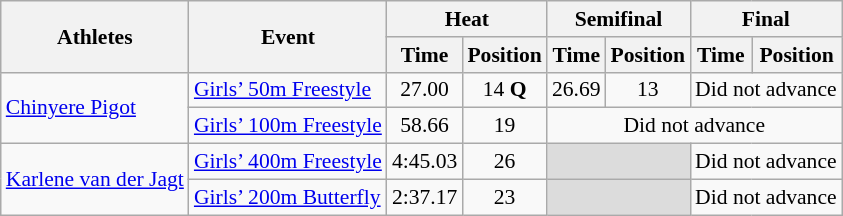<table class="wikitable" border="1" style="font-size:90%">
<tr>
<th rowspan=2>Athletes</th>
<th rowspan=2>Event</th>
<th colspan=2>Heat</th>
<th colspan=2>Semifinal</th>
<th colspan=2>Final</th>
</tr>
<tr>
<th>Time</th>
<th>Position</th>
<th>Time</th>
<th>Position</th>
<th>Time</th>
<th>Position</th>
</tr>
<tr>
<td rowspan=2><a href='#'>Chinyere Pigot</a></td>
<td><a href='#'>Girls’ 50m Freestyle</a></td>
<td align=center>27.00</td>
<td align=center>14 <strong>Q</strong></td>
<td align=center>26.69</td>
<td align=center>13</td>
<td colspan="2" align=center>Did not advance</td>
</tr>
<tr>
<td><a href='#'>Girls’ 100m Freestyle</a></td>
<td align=center>58.66</td>
<td align=center>19</td>
<td colspan="4" align=center>Did not advance</td>
</tr>
<tr>
<td rowspan=2><a href='#'>Karlene van der Jagt</a></td>
<td><a href='#'>Girls’ 400m Freestyle</a></td>
<td align=center>4:45.03</td>
<td align=center>26</td>
<td colspan=2 bgcolor=#DCDCDC></td>
<td colspan="2" align=center>Did not advance</td>
</tr>
<tr>
<td><a href='#'>Girls’ 200m Butterfly</a></td>
<td align=center>2:37.17</td>
<td align=center>23</td>
<td colspan=2 bgcolor=#DCDCDC></td>
<td colspan="2" align=center>Did not advance</td>
</tr>
</table>
